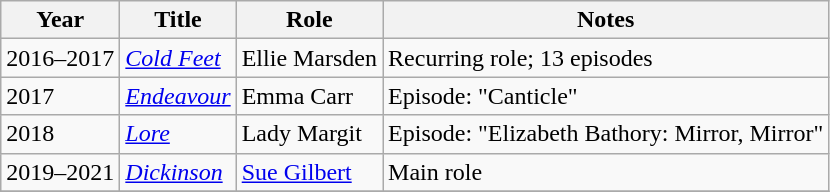<table class="wikitable sortable">
<tr>
<th>Year</th>
<th>Title</th>
<th>Role</th>
<th class="unsortable">Notes</th>
</tr>
<tr>
<td>2016–2017</td>
<td><em><a href='#'>Cold Feet</a></em></td>
<td>Ellie Marsden</td>
<td>Recurring role; 13 episodes</td>
</tr>
<tr>
<td>2017</td>
<td><em><a href='#'>Endeavour</a></em></td>
<td>Emma Carr</td>
<td>Episode: "Canticle"</td>
</tr>
<tr>
<td>2018</td>
<td><em><a href='#'>Lore</a></em></td>
<td>Lady Margit</td>
<td>Episode: "Elizabeth Bathory: Mirror, Mirror"</td>
</tr>
<tr>
<td>2019–2021</td>
<td><em><a href='#'>Dickinson</a></em></td>
<td><a href='#'>Sue Gilbert</a></td>
<td>Main role</td>
</tr>
<tr>
</tr>
</table>
